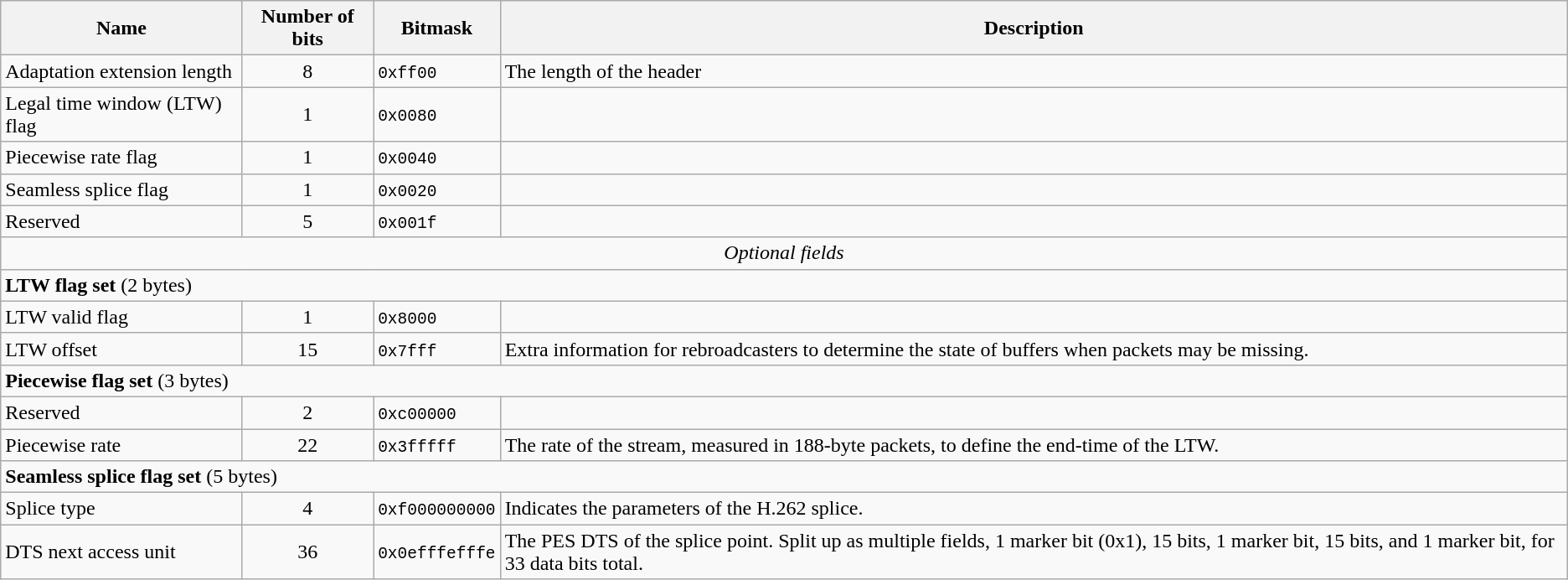<table class="wikitable">
<tr>
<th>Name</th>
<th>Number of bits</th>
<th>Bitmask</th>
<th>Description</th>
</tr>
<tr>
<td>Adaptation extension length</td>
<td style="text-align:center;">8</td>
<td><code>0xff00</code></td>
<td>The length of the header</td>
</tr>
<tr>
<td>Legal time window (LTW) flag</td>
<td style="text-align:center;">1</td>
<td><code>0x0080</code></td>
<td></td>
</tr>
<tr>
<td>Piecewise rate flag</td>
<td style="text-align:center;">1</td>
<td><code>0x0040</code></td>
<td></td>
</tr>
<tr>
<td>Seamless splice flag</td>
<td style="text-align:center;">1</td>
<td><code>0x0020</code></td>
<td></td>
</tr>
<tr>
<td>Reserved</td>
<td style="text-align:center;">5</td>
<td><code>0x001f</code></td>
<td></td>
</tr>
<tr>
<td colspan=4 style="text-align: center"><em>Optional fields</em></td>
</tr>
<tr>
<td colspan=4><strong>LTW flag set</strong> (2 bytes)</td>
</tr>
<tr>
<td>LTW valid flag</td>
<td style="text-align:center;">1</td>
<td><code>0x8000</code></td>
<td></td>
</tr>
<tr>
<td>LTW offset</td>
<td style="text-align:center;">15</td>
<td><code>0x7fff</code></td>
<td>Extra information for rebroadcasters to determine the state of buffers when packets may be missing.</td>
</tr>
<tr>
<td colspan=4><strong>Piecewise flag set</strong> (3 bytes)</td>
</tr>
<tr>
<td>Reserved</td>
<td style="text-align:center;">2</td>
<td><code>0xc00000</code></td>
<td></td>
</tr>
<tr>
<td>Piecewise rate</td>
<td style="text-align:center;">22</td>
<td><code>0x3fffff</code></td>
<td>The rate of the stream, measured in 188-byte packets, to define the end-time of the LTW.</td>
</tr>
<tr>
<td colspan=4><strong>Seamless splice flag set</strong> (5 bytes)</td>
</tr>
<tr>
<td>Splice type</td>
<td style="text-align:center;">4</td>
<td><code>0xf000000000</code></td>
<td>Indicates the parameters of the H.262 splice.</td>
</tr>
<tr>
<td>DTS next access unit</td>
<td style="text-align:center;">36</td>
<td><code>0x0efffefffe</code></td>
<td>The PES DTS of the splice point. Split up as multiple fields, 1 marker bit (0x1), 15 bits, 1 marker bit, 15 bits, and 1 marker bit, for 33 data bits total.</td>
</tr>
</table>
